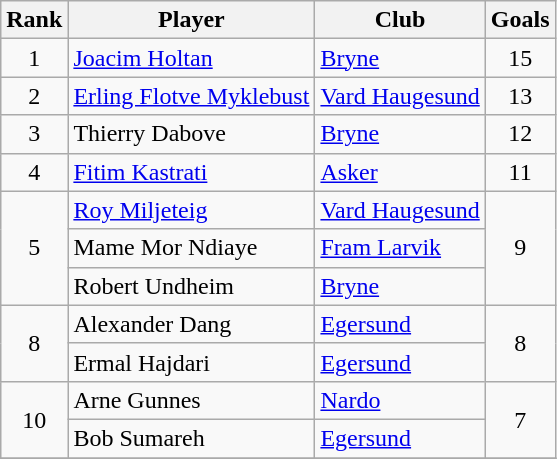<table class="wikitable" style="text-align:center">
<tr>
<th>Rank</th>
<th>Player</th>
<th>Club</th>
<th>Goals</th>
</tr>
<tr>
<td rowspan="1">1</td>
<td align="left"> <a href='#'>Joacim Holtan</a></td>
<td align="left"><a href='#'>Bryne</a></td>
<td rowspan="1">15</td>
</tr>
<tr>
<td rowspan="1">2</td>
<td align="left"> <a href='#'>Erling Flotve Myklebust</a></td>
<td align="left"><a href='#'>Vard Haugesund</a></td>
<td rowspan="1">13</td>
</tr>
<tr>
<td rowspan="1">3</td>
<td align="left"> Thierry Dabove</td>
<td align="left"><a href='#'>Bryne</a></td>
<td rowspan="1">12</td>
</tr>
<tr>
<td rowspan="1">4</td>
<td align="left"> <a href='#'>Fitim Kastrati</a></td>
<td align="left"><a href='#'>Asker</a></td>
<td rowspan="1">11</td>
</tr>
<tr>
<td rowspan="3">5</td>
<td align="left"> <a href='#'>Roy Miljeteig</a></td>
<td align="left"><a href='#'>Vard Haugesund</a></td>
<td rowspan="3">9</td>
</tr>
<tr>
<td align="left"> Mame Mor Ndiaye</td>
<td align="left"><a href='#'>Fram Larvik</a></td>
</tr>
<tr>
<td align="left"> Robert Undheim</td>
<td align="left"><a href='#'>Bryne</a></td>
</tr>
<tr>
<td rowspan="2">8</td>
<td align="left"> Alexander Dang</td>
<td align="left"><a href='#'>Egersund</a></td>
<td rowspan="2">8</td>
</tr>
<tr>
<td align="left"> Ermal Hajdari</td>
<td align="left"><a href='#'>Egersund</a></td>
</tr>
<tr>
<td rowspan="2">10</td>
<td align="left"> Arne Gunnes</td>
<td align="left"><a href='#'>Nardo</a></td>
<td rowspan="2">7</td>
</tr>
<tr>
<td align="left"> Bob Sumareh</td>
<td align="left"><a href='#'>Egersund</a></td>
</tr>
<tr>
</tr>
</table>
